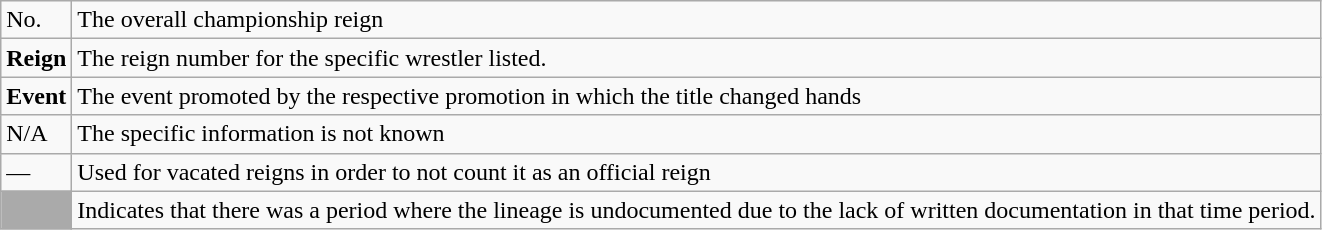<table class="wikitable">
<tr>
<td>No.</td>
<td>The overall championship reign</td>
</tr>
<tr>
<td><strong>Reign</strong></td>
<td>The reign number for the specific wrestler listed.</td>
</tr>
<tr>
<td><strong>Event</strong></td>
<td>The event promoted by the respective promotion in which the title changed hands</td>
</tr>
<tr>
<td>N/A</td>
<td>The specific information is not known</td>
</tr>
<tr>
<td>—</td>
<td>Used for vacated reigns in order to not count it as an official reign</td>
</tr>
<tr>
<td style="background: #aaaaaa;"> </td>
<td>Indicates that there was a period where the lineage is undocumented due to the lack of written documentation in that time period.</td>
</tr>
</table>
